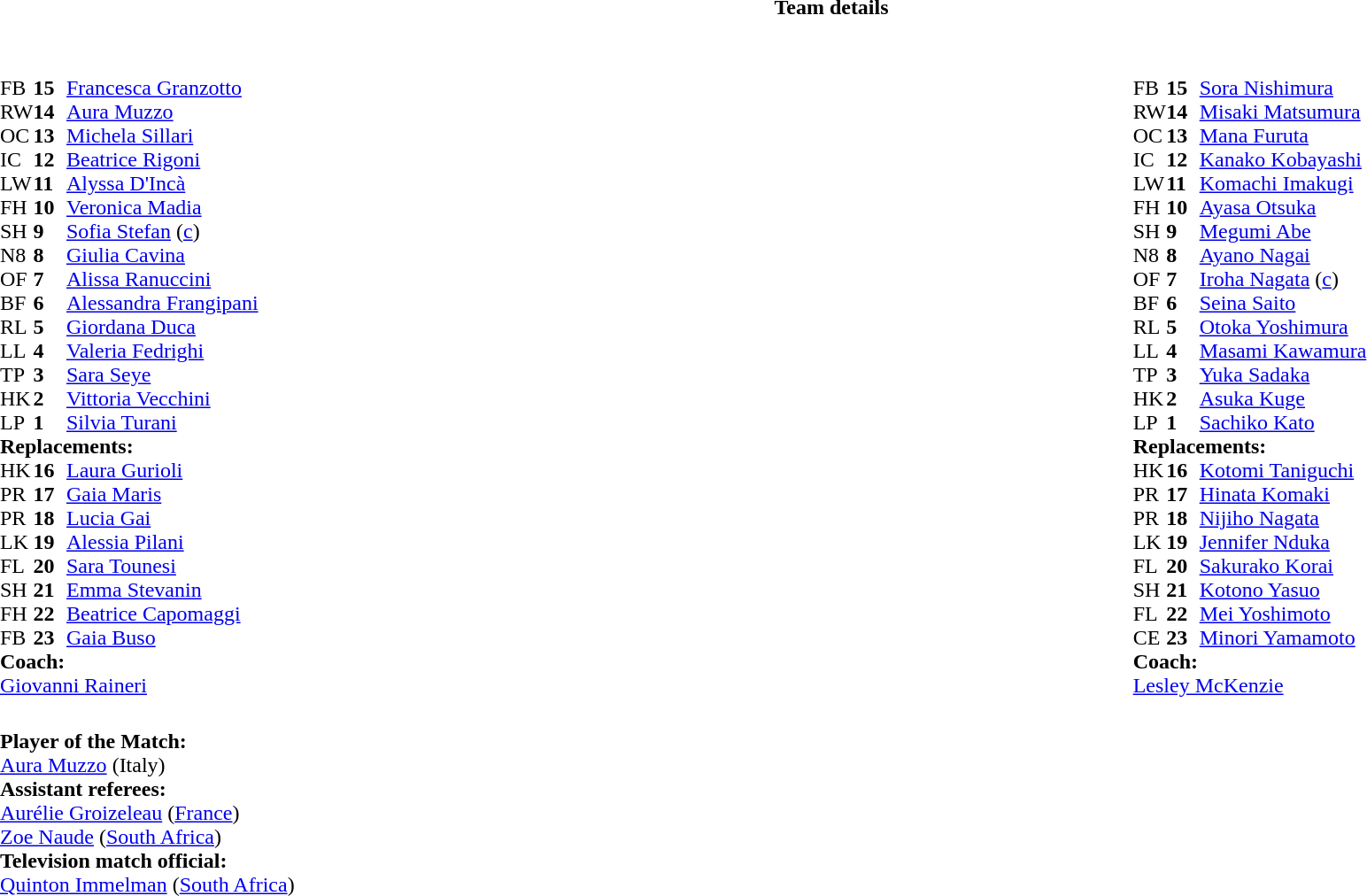<table border="0" style="width:100%;" class="collapsible collapsed">
<tr>
<th>Team details</th>
</tr>
<tr>
<td><br><table width="100%">
<tr>
<td style="vertical-align:top; width:50%"><br><table cellspacing="0" cellpadding="0">
<tr>
<th width="25"></th>
<th width="25"></th>
</tr>
<tr>
<td>FB</td>
<td><strong>15</strong></td>
<td><a href='#'>Francesca Granzotto</a></td>
</tr>
<tr>
<td>RW</td>
<td><strong>14</strong></td>
<td><a href='#'>Aura Muzzo</a></td>
</tr>
<tr>
<td>OC</td>
<td><strong>13</strong></td>
<td><a href='#'>Michela Sillari</a></td>
<td></td>
<td></td>
</tr>
<tr>
<td>IC</td>
<td><strong>12</strong></td>
<td><a href='#'>Beatrice Rigoni</a></td>
<td></td>
<td></td>
</tr>
<tr>
<td>LW</td>
<td><strong>11</strong></td>
<td><a href='#'>Alyssa D'Incà</a></td>
</tr>
<tr>
<td>FH</td>
<td><strong>10</strong></td>
<td><a href='#'>Veronica Madia</a></td>
</tr>
<tr>
<td>SH</td>
<td><strong>9</strong></td>
<td><a href='#'>Sofia Stefan</a> (<a href='#'>c</a>)</td>
<td></td>
<td></td>
</tr>
<tr>
<td>N8</td>
<td><strong>8</strong></td>
<td><a href='#'>Giulia Cavina</a></td>
<td></td>
<td></td>
</tr>
<tr>
<td>OF</td>
<td><strong>7</strong></td>
<td><a href='#'>Alissa Ranuccini</a></td>
</tr>
<tr>
<td>BF</td>
<td><strong>6</strong></td>
<td><a href='#'>Alessandra Frangipani</a></td>
</tr>
<tr>
<td>RL</td>
<td><strong>5</strong></td>
<td><a href='#'>Giordana Duca</a></td>
</tr>
<tr>
<td>LL</td>
<td><strong>4</strong></td>
<td><a href='#'>Valeria Fedrighi</a></td>
<td></td>
<td></td>
</tr>
<tr>
<td>TP</td>
<td><strong>3</strong></td>
<td><a href='#'>Sara Seye</a></td>
<td></td>
<td></td>
</tr>
<tr>
<td>HK</td>
<td><strong>2</strong></td>
<td><a href='#'>Vittoria Vecchini</a></td>
<td></td>
<td></td>
</tr>
<tr>
<td>LP</td>
<td><strong>1</strong></td>
<td><a href='#'>Silvia Turani</a></td>
<td></td>
<td></td>
</tr>
<tr>
<td colspan=3><strong>Replacements:</strong></td>
</tr>
<tr>
<td>HK</td>
<td><strong>16</strong></td>
<td><a href='#'>Laura Gurioli</a></td>
<td></td>
<td></td>
</tr>
<tr>
<td>PR</td>
<td><strong>17</strong></td>
<td><a href='#'>Gaia Maris</a></td>
<td></td>
<td></td>
</tr>
<tr>
<td>PR</td>
<td><strong>18</strong></td>
<td><a href='#'>Lucia Gai</a></td>
<td></td>
<td></td>
</tr>
<tr>
<td>LK</td>
<td><strong>19</strong></td>
<td><a href='#'>Alessia Pilani</a></td>
<td></td>
<td></td>
</tr>
<tr>
<td>FL</td>
<td><strong>20</strong></td>
<td><a href='#'>Sara Tounesi</a></td>
<td></td>
<td></td>
</tr>
<tr>
<td>SH</td>
<td><strong>21</strong></td>
<td><a href='#'>Emma Stevanin</a></td>
<td></td>
<td></td>
</tr>
<tr>
<td>FH</td>
<td><strong>22</strong></td>
<td><a href='#'>Beatrice Capomaggi</a></td>
<td></td>
<td></td>
</tr>
<tr>
<td>FB</td>
<td><strong>23</strong></td>
<td><a href='#'>Gaia Buso</a></td>
<td></td>
<td></td>
</tr>
<tr>
<td colspan=3><strong>Coach:</strong></td>
</tr>
<tr>
<td colspan="4"> <a href='#'>Giovanni Raineri</a></td>
</tr>
</table>
</td>
<td style="vertical-align:top"></td>
<td style="vertical-align:top; width:50%"><br><table cellspacing="0" cellpadding="0" style="margin:auto">
<tr>
<th width="25"></th>
<th width="25"></th>
</tr>
<tr>
<td>FB</td>
<td><strong>15</strong></td>
<td><a href='#'>Sora Nishimura</a></td>
</tr>
<tr>
<td>RW</td>
<td><strong>14</strong></td>
<td><a href='#'>Misaki Matsumura</a></td>
</tr>
<tr>
<td>OC</td>
<td><strong>13</strong></td>
<td><a href='#'>Mana Furuta</a></td>
<td></td>
<td></td>
</tr>
<tr>
<td>IC</td>
<td><strong>12</strong></td>
<td><a href='#'>Kanako Kobayashi</a></td>
</tr>
<tr>
<td>LW</td>
<td><strong>11</strong></td>
<td><a href='#'>Komachi Imakugi</a></td>
</tr>
<tr>
<td>FH</td>
<td><strong>10</strong></td>
<td><a href='#'>Ayasa Otsuka</a></td>
</tr>
<tr>
<td>SH</td>
<td><strong>9</strong></td>
<td><a href='#'>Megumi Abe</a></td>
<td></td>
<td></td>
</tr>
<tr>
<td>N8</td>
<td><strong>8</strong></td>
<td><a href='#'>Ayano Nagai</a></td>
<td></td>
<td></td>
</tr>
<tr>
<td>OF</td>
<td><strong>7</strong></td>
<td><a href='#'>Iroha Nagata</a> (<a href='#'>c</a>)</td>
</tr>
<tr>
<td>BF</td>
<td><strong>6</strong></td>
<td><a href='#'>Seina Saito</a></td>
<td></td>
<td></td>
</tr>
<tr>
<td>RL</td>
<td><strong>5</strong></td>
<td><a href='#'>Otoka Yoshimura</a></td>
</tr>
<tr>
<td>LL</td>
<td><strong>4</strong></td>
<td><a href='#'>Masami Kawamura</a></td>
<td></td>
<td></td>
</tr>
<tr>
<td>TP</td>
<td><strong>3</strong></td>
<td><a href='#'>Yuka Sadaka</a></td>
<td></td>
<td></td>
</tr>
<tr>
<td>HK</td>
<td><strong>2</strong></td>
<td><a href='#'>Asuka Kuge</a></td>
<td></td>
<td></td>
</tr>
<tr>
<td>LP</td>
<td><strong>1</strong></td>
<td><a href='#'>Sachiko Kato</a></td>
<td></td>
<td></td>
</tr>
<tr>
<td colspan=3><strong>Replacements:</strong></td>
</tr>
<tr>
<td>HK</td>
<td><strong>16</strong></td>
<td><a href='#'>Kotomi Taniguchi</a></td>
<td></td>
<td></td>
</tr>
<tr>
<td>PR</td>
<td><strong>17</strong></td>
<td><a href='#'>Hinata Komaki</a></td>
<td></td>
<td></td>
</tr>
<tr>
<td>PR</td>
<td><strong>18</strong></td>
<td><a href='#'>Nijiho Nagata</a></td>
<td></td>
<td></td>
</tr>
<tr>
<td>LK</td>
<td><strong>19</strong></td>
<td><a href='#'>Jennifer Nduka</a></td>
<td></td>
<td></td>
</tr>
<tr>
<td>FL</td>
<td><strong>20</strong></td>
<td><a href='#'>Sakurako Korai</a></td>
<td></td>
<td></td>
</tr>
<tr>
<td>SH</td>
<td><strong>21</strong></td>
<td><a href='#'>Kotono Yasuo</a></td>
<td></td>
<td></td>
</tr>
<tr>
<td>FL</td>
<td><strong>22</strong></td>
<td><a href='#'>Mei Yoshimoto</a></td>
<td></td>
<td></td>
</tr>
<tr>
<td>CE</td>
<td><strong>23</strong></td>
<td><a href='#'>Minori Yamamoto</a></td>
<td></td>
<td></td>
</tr>
<tr>
<td colspan=3><strong>Coach:</strong></td>
</tr>
<tr>
<td colspan="4"> <a href='#'>Lesley McKenzie</a></td>
</tr>
</table>
</td>
</tr>
</table>
<table style="width:100%">
<tr>
<td><br><strong>Player of the Match:</strong>
<br><a href='#'>Aura Muzzo</a> (Italy)<br><strong>Assistant referees:</strong>
<br><a href='#'>Aurélie Groizeleau</a> (<a href='#'>France</a>)
<br><a href='#'>Zoe Naude</a> (<a href='#'>South Africa</a>)
<br><strong>Television match official:</strong>
<br><a href='#'>Quinton Immelman</a> (<a href='#'>South Africa</a>)</td>
</tr>
</table>
</td>
</tr>
</table>
